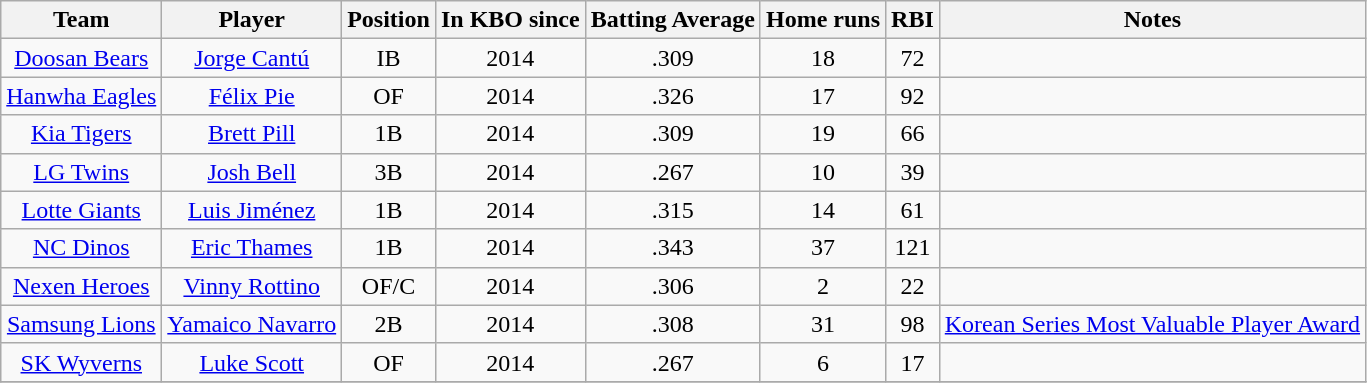<table class="wikitable sortable" style="text-align:center;">
<tr>
<th>Team</th>
<th>Player</th>
<th>Position</th>
<th>In KBO since</th>
<th>Batting Average</th>
<th>Home runs</th>
<th>RBI</th>
<th>Notes</th>
</tr>
<tr>
<td><a href='#'>Doosan Bears</a></td>
<td><a href='#'>Jorge Cantú</a></td>
<td>IB</td>
<td>2014</td>
<td>.309</td>
<td>18</td>
<td>72</td>
<td></td>
</tr>
<tr>
<td><a href='#'>Hanwha Eagles</a></td>
<td><a href='#'>Félix Pie</a></td>
<td>OF</td>
<td>2014</td>
<td>.326</td>
<td>17</td>
<td>92</td>
<td></td>
</tr>
<tr>
<td><a href='#'>Kia Tigers</a></td>
<td><a href='#'>Brett Pill</a></td>
<td>1B</td>
<td>2014</td>
<td>.309</td>
<td>19</td>
<td>66</td>
<td></td>
</tr>
<tr>
<td><a href='#'>LG Twins</a></td>
<td><a href='#'>Josh Bell</a></td>
<td>3B</td>
<td>2014</td>
<td>.267</td>
<td>10</td>
<td>39</td>
<td></td>
</tr>
<tr>
<td><a href='#'>Lotte Giants</a></td>
<td><a href='#'>Luis Jiménez</a></td>
<td>1B</td>
<td>2014</td>
<td>.315</td>
<td>14</td>
<td>61</td>
<td></td>
</tr>
<tr>
<td><a href='#'>NC Dinos</a></td>
<td><a href='#'>Eric Thames</a></td>
<td>1B</td>
<td>2014</td>
<td>.343</td>
<td>37</td>
<td>121</td>
<td></td>
</tr>
<tr>
<td><a href='#'>Nexen Heroes</a></td>
<td><a href='#'>Vinny Rottino</a></td>
<td>OF/C</td>
<td>2014</td>
<td>.306</td>
<td>2</td>
<td>22</td>
<td></td>
</tr>
<tr>
<td><a href='#'>Samsung Lions</a></td>
<td><a href='#'>Yamaico Navarro</a></td>
<td>2B</td>
<td>2014</td>
<td>.308</td>
<td>31</td>
<td>98</td>
<td><a href='#'>Korean Series Most Valuable Player Award</a></td>
</tr>
<tr>
<td><a href='#'>SK Wyverns</a></td>
<td><a href='#'>Luke Scott</a></td>
<td>OF</td>
<td>2014</td>
<td>.267</td>
<td>6</td>
<td>17</td>
<td></td>
</tr>
<tr>
</tr>
</table>
